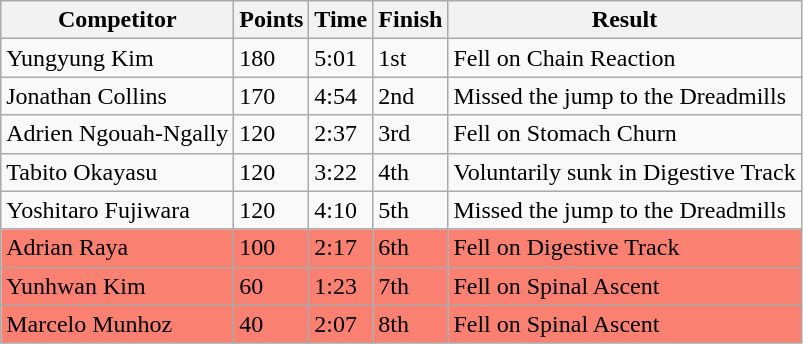<table class="wikitable sortable">
<tr>
<th nowrap="nowrap">Competitor</th>
<th>Points</th>
<th>Time</th>
<th>Finish</th>
<th>Result</th>
</tr>
<tr>
<td> Yungyung Kim</td>
<td>180</td>
<td>5:01</td>
<td>1st</td>
<td>Fell on Chain Reaction</td>
</tr>
<tr>
<td> Jonathan Collins</td>
<td>170</td>
<td>4:54</td>
<td>2nd</td>
<td>Missed the jump to the Dreadmills</td>
</tr>
<tr>
<td> Adrien Ngouah-Ngally</td>
<td>120</td>
<td>2:37</td>
<td>3rd</td>
<td>Fell on Stomach Churn</td>
</tr>
<tr>
<td> Tabito Okayasu</td>
<td>120</td>
<td>3:22</td>
<td>4th</td>
<td>Voluntarily sunk in Digestive Track</td>
</tr>
<tr>
<td> Yoshitaro Fujiwara</td>
<td>120</td>
<td>4:10</td>
<td>5th</td>
<td>Missed the jump to the Dreadmills</td>
</tr>
<tr style="background-color:#fa8072">
<td> Adrian Raya</td>
<td>100</td>
<td>2:17</td>
<td>6th</td>
<td>Fell on Digestive Track</td>
</tr>
<tr style="background-color:#fa8072">
<td> Yunhwan Kim</td>
<td>60</td>
<td>1:23</td>
<td>7th</td>
<td>Fell on Spinal Ascent</td>
</tr>
<tr style="background-color:#fa8072">
<td> Marcelo Munhoz</td>
<td>40</td>
<td>2:07</td>
<td>8th</td>
<td>Fell on Spinal Ascent</td>
</tr>
</table>
